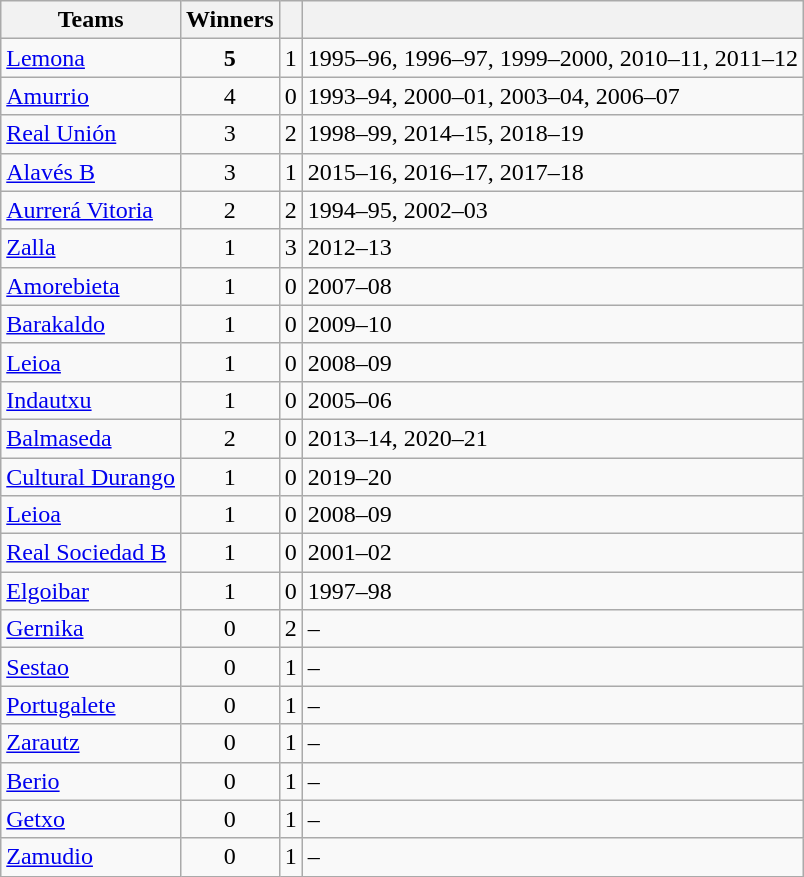<table class="wikitable sortable">
<tr>
<th>Teams</th>
<th>Winners</th>
<th></th>
<th></th>
</tr>
<tr>
<td><a href='#'>Lemona</a></td>
<td align="center"><strong>5</strong></td>
<td align="center">1</td>
<td>1995–96, 1996–97, 1999–2000, 2010–11, 2011–12</td>
</tr>
<tr>
<td><a href='#'>Amurrio</a></td>
<td align="center">4</td>
<td align="center">0</td>
<td>1993–94, 2000–01, 2003–04, 2006–07</td>
</tr>
<tr>
<td><a href='#'>Real Unión</a></td>
<td align="center">3</td>
<td align="center">2</td>
<td>1998–99, 2014–15, 2018–19</td>
</tr>
<tr>
<td><a href='#'>Alavés B</a></td>
<td align="center">3</td>
<td align="center">1</td>
<td>2015–16, 2016–17, 2017–18</td>
</tr>
<tr>
<td><a href='#'>Aurrerá Vitoria</a></td>
<td align="center">2</td>
<td align="center">2</td>
<td>1994–95, 2002–03</td>
</tr>
<tr>
<td><a href='#'>Zalla</a></td>
<td align="center">1</td>
<td align="center">3</td>
<td>2012–13</td>
</tr>
<tr>
<td><a href='#'>Amorebieta</a></td>
<td align="center">1</td>
<td align="center">0</td>
<td>2007–08</td>
</tr>
<tr>
<td><a href='#'>Barakaldo</a></td>
<td align="center">1</td>
<td align="center">0</td>
<td>2009–10</td>
</tr>
<tr>
<td><a href='#'>Leioa</a></td>
<td align="center">1</td>
<td align="center">0</td>
<td>2008–09</td>
</tr>
<tr>
<td><a href='#'>Indautxu</a></td>
<td align="center">1</td>
<td align="center">0</td>
<td>2005–06</td>
</tr>
<tr>
<td><a href='#'>Balmaseda</a></td>
<td align="center">2</td>
<td align="center">0</td>
<td>2013–14, 2020–21</td>
</tr>
<tr>
<td><a href='#'>Cultural Durango</a></td>
<td align="center">1</td>
<td align="center">0</td>
<td>2019–20</td>
</tr>
<tr>
<td><a href='#'>Leioa</a></td>
<td align="center">1</td>
<td align="center">0</td>
<td>2008–09</td>
</tr>
<tr>
<td><a href='#'>Real Sociedad B</a></td>
<td align="center">1</td>
<td align="center">0</td>
<td>2001–02</td>
</tr>
<tr>
<td><a href='#'>Elgoibar</a></td>
<td align="center">1</td>
<td align="center">0</td>
<td>1997–98</td>
</tr>
<tr>
<td><a href='#'>Gernika</a></td>
<td align="center">0</td>
<td align="center">2</td>
<td>–</td>
</tr>
<tr>
<td><a href='#'>Sestao</a></td>
<td align="center">0</td>
<td align="center">1</td>
<td>–</td>
</tr>
<tr>
<td><a href='#'>Portugalete</a></td>
<td align="center">0</td>
<td align="center">1</td>
<td>–</td>
</tr>
<tr>
<td><a href='#'>Zarautz</a></td>
<td align="center">0</td>
<td align="center">1</td>
<td>–</td>
</tr>
<tr>
<td><a href='#'>Berio</a></td>
<td align="center">0</td>
<td align="center">1</td>
<td>–</td>
</tr>
<tr>
<td><a href='#'>Getxo</a></td>
<td align="center">0</td>
<td align="center">1</td>
<td>–</td>
</tr>
<tr>
<td><a href='#'>Zamudio</a></td>
<td align="center">0</td>
<td align="center">1</td>
<td>–</td>
</tr>
</table>
